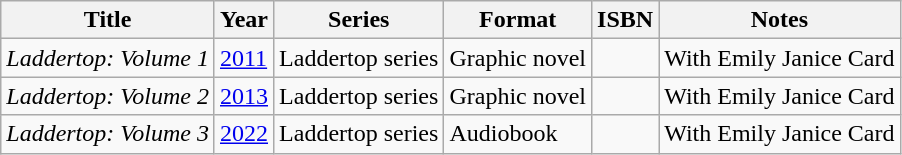<table class="wikitable sortable">
<tr>
<th>Title</th>
<th>Year</th>
<th>Series</th>
<th>Format</th>
<th>ISBN</th>
<th class="unsortable">Notes</th>
</tr>
<tr>
<td><em>Laddertop: Volume 1</em></td>
<td><a href='#'>2011</a></td>
<td>Laddertop series</td>
<td>Graphic novel</td>
<td></td>
<td>With Emily Janice Card</td>
</tr>
<tr>
<td><em>Laddertop: Volume 2</em></td>
<td><a href='#'>2013</a></td>
<td>Laddertop series</td>
<td>Graphic novel</td>
<td></td>
<td>With Emily Janice Card</td>
</tr>
<tr>
<td><em>Laddertop: Volume 3</em></td>
<td><a href='#'>2022</a></td>
<td>Laddertop series</td>
<td>Audiobook</td>
<td></td>
<td>With Emily Janice Card</td>
</tr>
</table>
